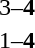<table style="text-align:center">
<tr>
<th width=223></th>
<th width=100></th>
<th width=223></th>
</tr>
<tr>
<td align=right><small><span></span></small> </td>
<td>3–<strong>4</strong></td>
<td align=left><strong></strong> <small><span></span></small></td>
</tr>
<tr>
<td align=right><small><span></span></small> </td>
<td>1–<strong>4</strong></td>
<td align=left><strong></strong><small><span></span></small></td>
</tr>
</table>
